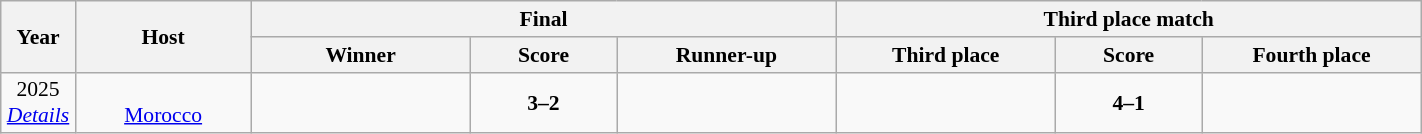<table class="wikitable" style="font-size: 90%; text-align: center; width: 75%;">
<tr>
<th rowspan=2 width="5%">Year</th>
<th rowspan=2 width="12%">Host</th>
<th colspan=3>Final</th>
<th colspan=3>Third place match</th>
</tr>
<tr>
<th width="15%">Winner</th>
<th width="10%">Score</th>
<th width="15%">Runner-up</th>
<th width="15%">Third place</th>
<th width="10%">Score</th>
<th width="15%">Fourth place</th>
</tr>
<tr>
<td>2025<br><em><a href='#'>Details</a></em></td>
<td><br><a href='#'>Morocco</a></td>
<td><strong></strong></td>
<td><strong>3–2</strong></td>
<td></td>
<td></td>
<td><strong>4–1</strong></td>
<td></td>
</tr>
</table>
